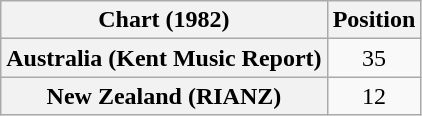<table class="wikitable plainrowheaders" style="text-align:center">
<tr>
<th>Chart (1982)</th>
<th>Position</th>
</tr>
<tr>
<th scope="row">Australia (Kent Music Report)</th>
<td>35</td>
</tr>
<tr>
<th scope="row">New Zealand (RIANZ)</th>
<td>12</td>
</tr>
</table>
